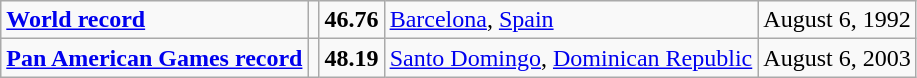<table class="wikitable">
<tr>
<td><strong><a href='#'>World record</a></strong></td>
<td></td>
<td><strong>46.76</strong></td>
<td><a href='#'>Barcelona</a>, <a href='#'>Spain</a></td>
<td>August 6, 1992</td>
</tr>
<tr>
<td><strong><a href='#'>Pan American Games record</a></strong></td>
<td></td>
<td><strong>48.19</strong></td>
<td><a href='#'>Santo Domingo</a>, <a href='#'>Dominican Republic</a></td>
<td>August 6, 2003</td>
</tr>
</table>
